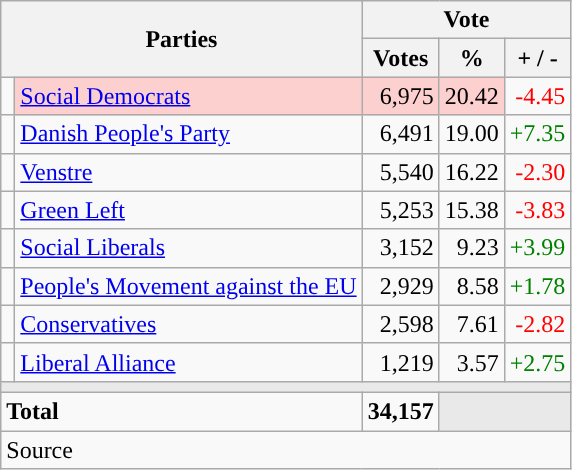<table class="wikitable" style="text-align:right;">
<tr>
<th style="text-align:centre;" rowspan="2" colspan="2" width="225">Parties</th>
<th colspan="3">Vote</th>
</tr>
<tr>
<th width="15">Votes</th>
<th width="15">%</th>
<th width="15">+ / -</th>
</tr>
<tr>
<td width="2" style="color:inherit;background:"></td>
<td bgcolor=#fbd0ce   align="left"><a href='#'>Social Democrats</a></td>
<td bgcolor=#fbd0ce>6,975</td>
<td bgcolor=#fbd0ce>20.42</td>
<td style=color:red;>-4.45</td>
</tr>
<tr>
<td width="2" style="color:inherit;background:"></td>
<td align="left"><a href='#'>Danish People's Party</a></td>
<td>6,491</td>
<td>19.00</td>
<td style=color:green;>+7.35</td>
</tr>
<tr>
<td width="2" style="color:inherit;background:"></td>
<td align="left"><a href='#'>Venstre</a></td>
<td>5,540</td>
<td>16.22</td>
<td style=color:red;>-2.30</td>
</tr>
<tr>
<td width="2" style="color:inherit;background:"></td>
<td align="left"><a href='#'>Green Left</a></td>
<td>5,253</td>
<td>15.38</td>
<td style=color:red;>-3.83</td>
</tr>
<tr>
<td width="2" style="color:inherit;background:"></td>
<td align="left"><a href='#'>Social Liberals</a></td>
<td>3,152</td>
<td>9.23</td>
<td style=color:green;>+3.99</td>
</tr>
<tr>
<td width="2" style="color:inherit;background:"></td>
<td align="left"><a href='#'>People's Movement against the EU</a></td>
<td>2,929</td>
<td>8.58</td>
<td style=color:green;>+1.78</td>
</tr>
<tr>
<td width="2" style="color:inherit;background:"></td>
<td align="left"><a href='#'>Conservatives</a></td>
<td>2,598</td>
<td>7.61</td>
<td style=color:red;>-2.82</td>
</tr>
<tr>
<td width="2" style="color:inherit;background:"></td>
<td align="left"><a href='#'>Liberal Alliance</a></td>
<td>1,219</td>
<td>3.57</td>
<td style=color:green;>+2.75</td>
</tr>
<tr>
<td colspan="7" bgcolor="#E9E9E9"></td>
</tr>
<tr>
<td align="left" colspan="2"><strong>Total</strong></td>
<td><strong>34,157</strong></td>
<td bgcolor="#E9E9E9" colspan="2"></td>
</tr>
<tr>
<td align="left" colspan="6">Source</td>
</tr>
</table>
